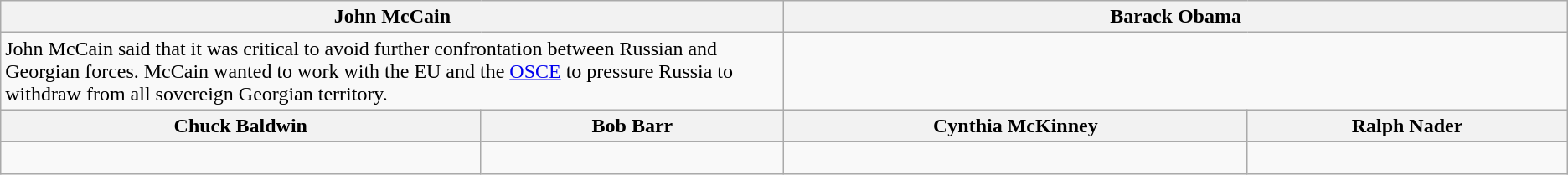<table class="wikitable">
<tr>
<th colspan="2">John McCain</th>
<th colspan="2">Barack Obama</th>
</tr>
<tr valign="top">
<td colspan="2" width="50%">John McCain said that it was critical to avoid further confrontation between Russian and Georgian forces. McCain wanted to work with the EU and the <a href='#'>OSCE</a> to pressure Russia to withdraw from all sovereign Georgian territory.</td>
<td colspan="2" width="50%"></td>
</tr>
<tr>
<th>Chuck Baldwin</th>
<th>Bob Barr</th>
<th>Cynthia McKinney</th>
<th>Ralph Nader</th>
</tr>
<tr valign="top">
<td> </td>
<td></td>
<td></td>
<td></td>
</tr>
</table>
